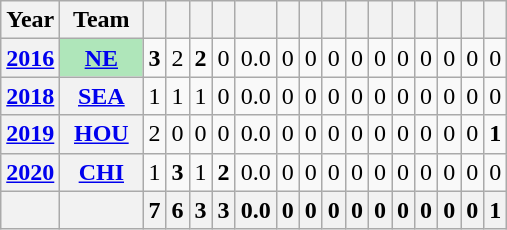<table class="wikitable" style="text-align: center;">
<tr>
<th>Year</th>
<th>Team</th>
<th></th>
<th></th>
<th></th>
<th></th>
<th></th>
<th></th>
<th></th>
<th></th>
<th></th>
<th></th>
<th></th>
<th></th>
<th></th>
<th></th>
<th></th>
</tr>
<tr>
<th><a href='#'>2016</a></th>
<th style="background:#afe6ba; width:3em;"><a href='#'>NE</a></th>
<td><strong>3</strong></td>
<td>2</td>
<td><strong>2</strong></td>
<td>0</td>
<td>0.0</td>
<td>0</td>
<td>0</td>
<td>0</td>
<td>0</td>
<td>0</td>
<td>0</td>
<td>0</td>
<td>0</td>
<td>0</td>
<td>0</td>
</tr>
<tr>
<th><a href='#'>2018</a></th>
<th><a href='#'>SEA</a></th>
<td>1</td>
<td>1</td>
<td>1</td>
<td>0</td>
<td>0.0</td>
<td>0</td>
<td>0</td>
<td>0</td>
<td>0</td>
<td>0</td>
<td>0</td>
<td>0</td>
<td>0</td>
<td>0</td>
<td>0</td>
</tr>
<tr>
<th><a href='#'>2019</a></th>
<th><a href='#'>HOU</a></th>
<td>2</td>
<td>0</td>
<td>0</td>
<td>0</td>
<td>0.0</td>
<td>0</td>
<td>0</td>
<td>0</td>
<td>0</td>
<td>0</td>
<td>0</td>
<td>0</td>
<td>0</td>
<td>0</td>
<td><strong>1</strong></td>
</tr>
<tr>
<th><a href='#'>2020</a></th>
<th><a href='#'>CHI</a></th>
<td>1</td>
<td><strong>3</strong></td>
<td>1</td>
<td><strong>2</strong></td>
<td>0.0</td>
<td>0</td>
<td>0</td>
<td>0</td>
<td>0</td>
<td>0</td>
<td>0</td>
<td>0</td>
<td>0</td>
<td>0</td>
<td>0</td>
</tr>
<tr>
<th><strong></strong></th>
<th></th>
<th>7</th>
<th>6</th>
<th>3</th>
<th>3</th>
<th>0.0</th>
<th>0</th>
<th>0</th>
<th>0</th>
<th>0</th>
<th>0</th>
<th>0</th>
<th>0</th>
<th>0</th>
<th>0</th>
<th>1</th>
</tr>
</table>
